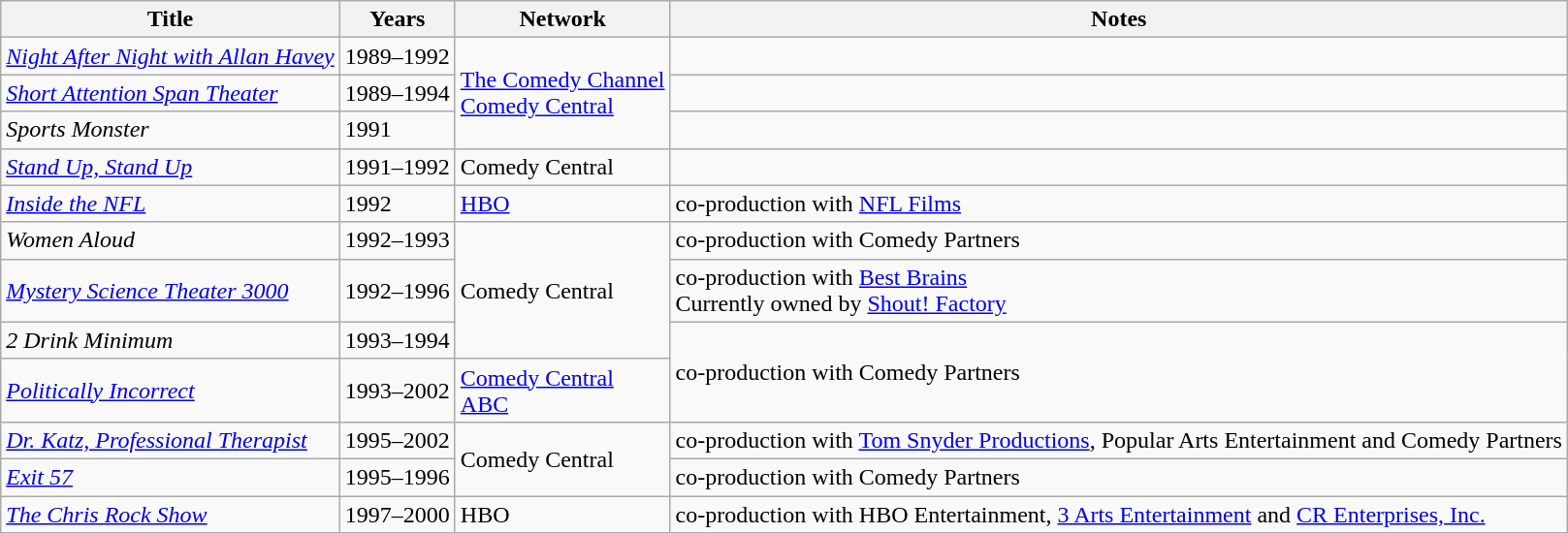<table class="wikitable sortable">
<tr>
<th>Title</th>
<th>Years</th>
<th>Network</th>
<th>Notes</th>
</tr>
<tr>
<td><em><a href='#'>Night After Night with Allan Havey</a></em></td>
<td>1989–1992</td>
<td rowspan="3"><a href='#'>The Comedy Channel</a><br><a href='#'>Comedy Central</a></td>
<td></td>
</tr>
<tr>
<td><em><a href='#'>Short Attention Span Theater</a></em></td>
<td>1989–1994</td>
<td></td>
</tr>
<tr>
<td><em>Sports Monster</em></td>
<td>1991</td>
<td></td>
</tr>
<tr>
<td><em><a href='#'>Stand Up, Stand Up</a></em></td>
<td>1991–1992</td>
<td>Comedy Central</td>
<td></td>
</tr>
<tr>
<td><em><a href='#'>Inside the NFL</a></em></td>
<td>1992</td>
<td><a href='#'>HBO</a></td>
<td>co-production with <a href='#'>NFL Films</a></td>
</tr>
<tr>
<td><em>Women Aloud</em></td>
<td>1992–1993</td>
<td rowspan="3">Comedy Central</td>
<td>co-production with Comedy Partners</td>
</tr>
<tr>
<td><em><a href='#'>Mystery Science Theater 3000</a></em></td>
<td>1992–1996</td>
<td>co-production with <a href='#'>Best Brains</a><br>Currently owned by <a href='#'>Shout! Factory</a></td>
</tr>
<tr>
<td><em>2 Drink Minimum</em></td>
<td>1993–1994</td>
<td rowspan="2">co-production with Comedy Partners</td>
</tr>
<tr>
<td><em><a href='#'>Politically Incorrect</a></em></td>
<td>1993–2002</td>
<td><a href='#'>Comedy Central</a><br><a href='#'>ABC</a></td>
</tr>
<tr>
<td><em><a href='#'>Dr. Katz, Professional Therapist</a></em></td>
<td>1995–2002</td>
<td rowspan="2">Comedy Central</td>
<td>co-production with <a href='#'>Tom Snyder Productions</a>, Popular Arts Entertainment and Comedy Partners</td>
</tr>
<tr>
<td><em><a href='#'>Exit 57</a></em></td>
<td>1995–1996</td>
<td>co-production with Comedy Partners</td>
</tr>
<tr>
<td><em><a href='#'>The Chris Rock Show</a></em></td>
<td>1997–2000</td>
<td>HBO</td>
<td>co-production with HBO Entertainment, <a href='#'>3 Arts Entertainment</a> and <a href='#'>CR Enterprises, Inc.</a></td>
</tr>
</table>
